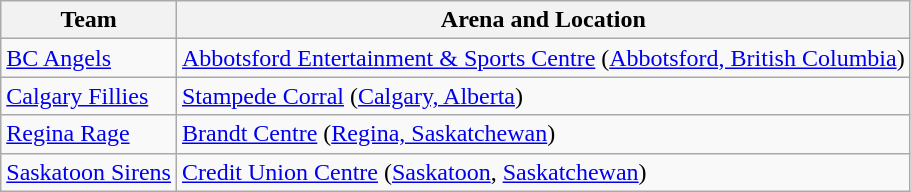<table class="wikitable">
<tr>
<th>Team</th>
<th>Arena and Location</th>
</tr>
<tr>
<td><a href='#'>BC Angels</a></td>
<td><a href='#'>Abbotsford Entertainment & Sports Centre</a> (<a href='#'>Abbotsford, British Columbia</a>)</td>
</tr>
<tr>
<td><a href='#'>Calgary Fillies</a></td>
<td><a href='#'>Stampede Corral</a> (<a href='#'>Calgary, Alberta</a>)</td>
</tr>
<tr>
<td><a href='#'>Regina Rage</a></td>
<td><a href='#'>Brandt Centre</a> (<a href='#'>Regina, Saskatchewan</a>)</td>
</tr>
<tr>
<td><a href='#'>Saskatoon Sirens</a></td>
<td><a href='#'>Credit Union Centre</a> (<a href='#'>Saskatoon</a>, <a href='#'>Saskatchewan</a>)</td>
</tr>
</table>
